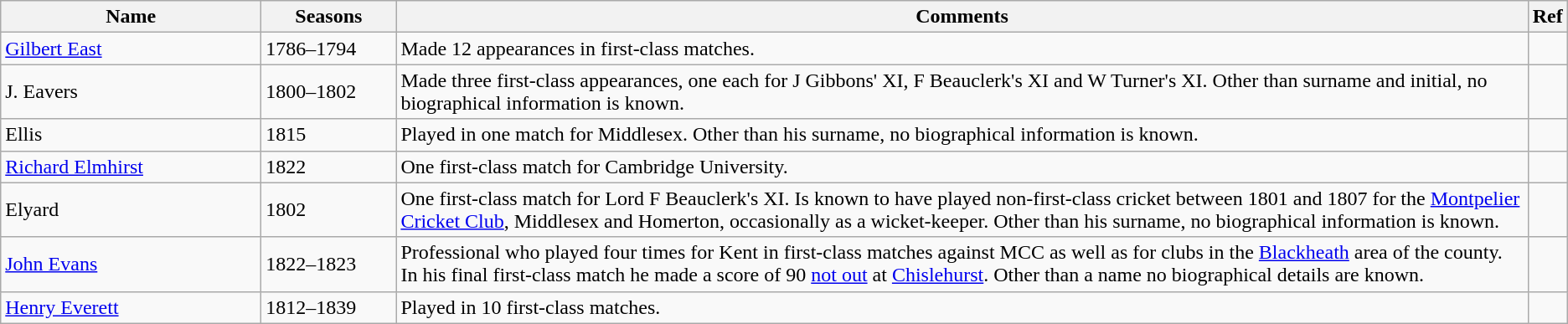<table class="wikitable">
<tr>
<th style="width:200px">Name</th>
<th style="width: 100px">Seasons</th>
<th>Comments</th>
<th>Ref</th>
</tr>
<tr>
<td><a href='#'>Gilbert East</a></td>
<td>1786–1794</td>
<td>Made 12 appearances in first-class matches.</td>
<td></td>
</tr>
<tr>
<td>J. Eavers</td>
<td>1800–1802</td>
<td>Made three first-class appearances, one each for J Gibbons' XI, F Beauclerk's XI and W Turner's XI. Other than  surname and initial, no biographical information is known.</td>
<td></td>
</tr>
<tr>
<td>Ellis</td>
<td>1815</td>
<td>Played in one match for Middlesex. Other than his surname, no biographical information is known.</td>
<td></td>
</tr>
<tr>
<td><a href='#'>Richard Elmhirst</a></td>
<td>1822</td>
<td>One first-class match for Cambridge University.</td>
<td></td>
</tr>
<tr>
<td>Elyard</td>
<td>1802</td>
<td>One first-class match for Lord F Beauclerk's XI. Is known to have played non-first-class cricket between 1801 and 1807 for the <a href='#'>Montpelier Cricket Club</a>, Middlesex and Homerton, occasionally as a wicket-keeper. Other than his surname, no biographical information is known.</td>
<td></td>
</tr>
<tr>
<td><a href='#'>John Evans</a></td>
<td>1822–1823</td>
<td>Professional who played four times for Kent in first-class matches against MCC as well as for clubs in the <a href='#'>Blackheath</a> area of the county. In his final first-class match he made a score of 90 <a href='#'>not out</a> at <a href='#'>Chislehurst</a>. Other than a name no biographical details are known.</td>
<td></td>
</tr>
<tr>
<td><a href='#'>Henry Everett</a></td>
<td>1812–1839</td>
<td>Played in 10 first-class matches.</td>
<td></td>
</tr>
</table>
